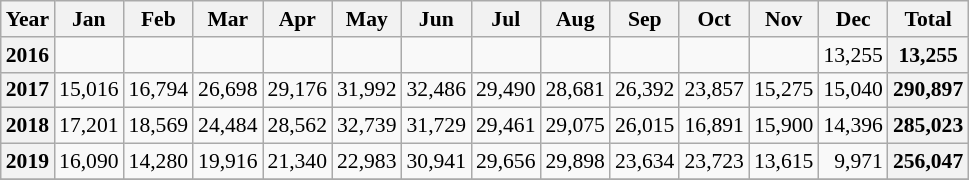<table class=wikitable style="text-align:right; font-size:0.9em;">
<tr>
<th>Year</th>
<th>Jan</th>
<th>Feb</th>
<th>Mar</th>
<th>Apr</th>
<th>May</th>
<th>Jun</th>
<th>Jul</th>
<th>Aug</th>
<th>Sep</th>
<th>Oct</th>
<th>Nov</th>
<th>Dec</th>
<th>Total</th>
</tr>
<tr>
<th>2016</th>
<td></td>
<td></td>
<td></td>
<td></td>
<td></td>
<td></td>
<td></td>
<td></td>
<td></td>
<td></td>
<td></td>
<td>13,255</td>
<th>13,255</th>
</tr>
<tr>
<th>2017</th>
<td>15,016</td>
<td>16,794</td>
<td>26,698</td>
<td>29,176</td>
<td>31,992</td>
<td>32,486</td>
<td>29,490</td>
<td>28,681</td>
<td>26,392</td>
<td>23,857</td>
<td>15,275</td>
<td>15,040</td>
<th>290,897</th>
</tr>
<tr>
<th>2018</th>
<td>17,201</td>
<td>18,569</td>
<td>24,484</td>
<td>28,562</td>
<td>32,739</td>
<td>31,729</td>
<td>29,461</td>
<td>29,075</td>
<td>26,015</td>
<td>16,891</td>
<td>15,900</td>
<td>14,396</td>
<th>285,023</th>
</tr>
<tr>
<th>2019</th>
<td>16,090</td>
<td>14,280</td>
<td>19,916</td>
<td>21,340</td>
<td>22,983</td>
<td>30,941</td>
<td>29,656</td>
<td>29,898</td>
<td>23,634</td>
<td>23,723</td>
<td>13,615</td>
<td>9,971</td>
<th>256,047</th>
</tr>
<tr>
</tr>
</table>
